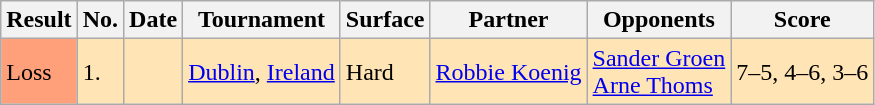<table class="sortable wikitable">
<tr>
<th>Result</th>
<th>No.</th>
<th>Date</th>
<th>Tournament</th>
<th>Surface</th>
<th>Partner</th>
<th>Opponents</th>
<th class="unsortable">Score</th>
</tr>
<tr style="background:moccasin;">
<td bgcolor=FFA07A>Loss</td>
<td>1.</td>
<td></td>
<td><a href='#'>Dublin</a>, <a href='#'>Ireland</a></td>
<td>Hard</td>
<td> <a href='#'>Robbie Koenig</a></td>
<td> <a href='#'>Sander Groen</a><br> <a href='#'>Arne Thoms</a></td>
<td>7–5, 4–6, 3–6</td>
</tr>
</table>
